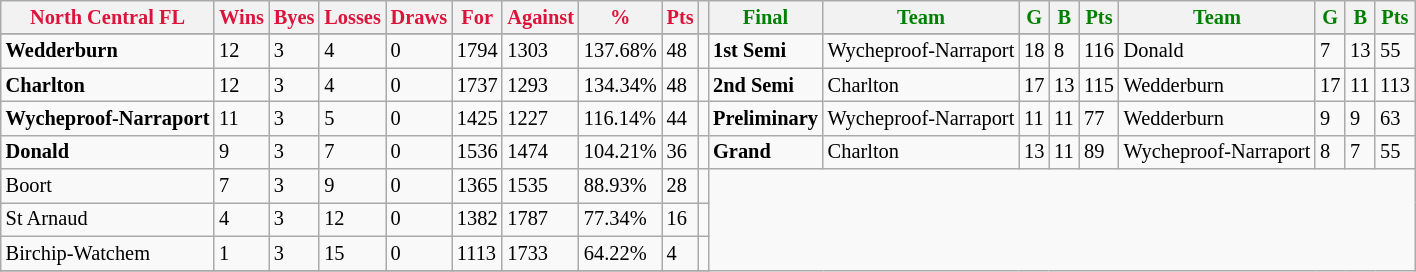<table style="font-size: 85%; text-align: left;" class="wikitable">
<tr>
<th style="color:crimson">North Central  FL</th>
<th style="color:crimson">Wins</th>
<th style="color:crimson">Byes</th>
<th style="color:crimson">Losses</th>
<th style="color:crimson">Draws</th>
<th style="color:crimson">For</th>
<th style="color:crimson">Against</th>
<th style="color:crimson">%</th>
<th style="color:crimson">Pts</th>
<th></th>
<th style="color:green">Final</th>
<th style="color:green">Team</th>
<th style="color:green">G</th>
<th style="color:green">B</th>
<th style="color:green">Pts</th>
<th style="color:green">Team</th>
<th style="color:green">G</th>
<th style="color:green">B</th>
<th style="color:green">Pts</th>
</tr>
<tr>
</tr>
<tr>
</tr>
<tr>
<td><strong>	Wedderburn	</strong></td>
<td>12</td>
<td>3</td>
<td>4</td>
<td>0</td>
<td>1794</td>
<td>1303</td>
<td>137.68%</td>
<td>48</td>
<td></td>
<td><strong>1st Semi</strong></td>
<td>Wycheproof-Narraport</td>
<td>18</td>
<td>8</td>
<td>116</td>
<td>Donald</td>
<td>7</td>
<td>13</td>
<td>55</td>
</tr>
<tr>
<td><strong>	Charlton	</strong></td>
<td>12</td>
<td>3</td>
<td>4</td>
<td>0</td>
<td>1737</td>
<td>1293</td>
<td>134.34%</td>
<td>48</td>
<td></td>
<td><strong>2nd Semi</strong></td>
<td>Charlton</td>
<td>17</td>
<td>13</td>
<td>115</td>
<td>Wedderburn</td>
<td>17</td>
<td>11</td>
<td>113</td>
</tr>
<tr>
<td><strong>	Wycheproof-Narraport	</strong></td>
<td>11</td>
<td>3</td>
<td>5</td>
<td>0</td>
<td>1425</td>
<td>1227</td>
<td>116.14%</td>
<td>44</td>
<td></td>
<td><strong>Preliminary</strong></td>
<td>Wycheproof-Narraport</td>
<td>11</td>
<td>11</td>
<td>77</td>
<td>Wedderburn</td>
<td>9</td>
<td>9</td>
<td>63</td>
</tr>
<tr>
<td><strong>	Donald 	</strong></td>
<td>9</td>
<td>3</td>
<td>7</td>
<td>0</td>
<td>1536</td>
<td>1474</td>
<td>104.21%</td>
<td>36</td>
<td></td>
<td><strong>Grand</strong></td>
<td>Charlton</td>
<td>13</td>
<td>11</td>
<td>89</td>
<td>Wycheproof-Narraport</td>
<td>8</td>
<td>7</td>
<td>55</td>
</tr>
<tr>
<td>Boort</td>
<td>7</td>
<td>3</td>
<td>9</td>
<td>0</td>
<td>1365</td>
<td>1535</td>
<td>88.93%</td>
<td>28</td>
<td></td>
</tr>
<tr>
<td>St Arnaud</td>
<td>4</td>
<td>3</td>
<td>12</td>
<td>0</td>
<td>1382</td>
<td>1787</td>
<td>77.34%</td>
<td>16</td>
<td></td>
</tr>
<tr>
<td>Birchip-Watchem</td>
<td>1</td>
<td>3</td>
<td>15</td>
<td>0</td>
<td>1113</td>
<td>1733</td>
<td>64.22%</td>
<td>4</td>
<td></td>
</tr>
<tr>
</tr>
</table>
